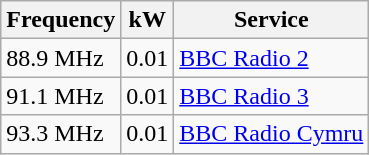<table class="wikitable sortable">
<tr>
<th>Frequency</th>
<th>kW</th>
<th>Service</th>
</tr>
<tr>
<td>88.9 MHz</td>
<td>0.01</td>
<td><a href='#'>BBC Radio 2</a></td>
</tr>
<tr>
<td>91.1 MHz</td>
<td>0.01</td>
<td><a href='#'>BBC Radio 3</a></td>
</tr>
<tr>
<td>93.3 MHz</td>
<td>0.01</td>
<td><a href='#'>BBC Radio Cymru</a></td>
</tr>
</table>
